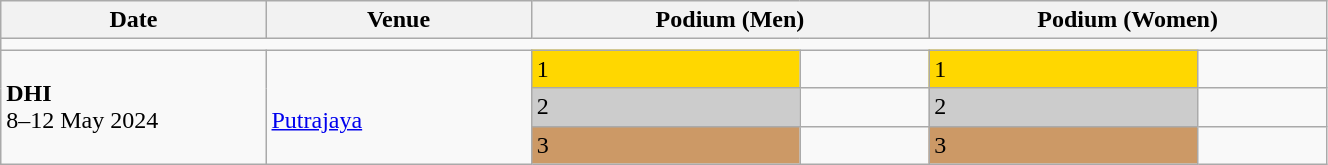<table class="wikitable" width=70%>
<tr>
<th>Date</th>
<th width=20%>Venue</th>
<th colspan=2 width=30%>Podium (Men)</th>
<th colspan=2 width=30%>Podium (Women)</th>
</tr>
<tr>
<td colspan=6></td>
</tr>
<tr>
<td rowspan=3><strong>DHI</strong> <br> 8–12 May 2024</td>
<td rowspan=3><br><a href='#'>Putrajaya</a></td>
<td bgcolor=FFD700>1</td>
<td></td>
<td bgcolor=FFD700>1</td>
<td></td>
</tr>
<tr>
<td bgcolor=CCCCCC>2</td>
<td></td>
<td bgcolor=CCCCCC>2</td>
<td></td>
</tr>
<tr>
<td bgcolor=CC9966>3</td>
<td></td>
<td bgcolor=CC9966>3</td>
<td></td>
</tr>
</table>
